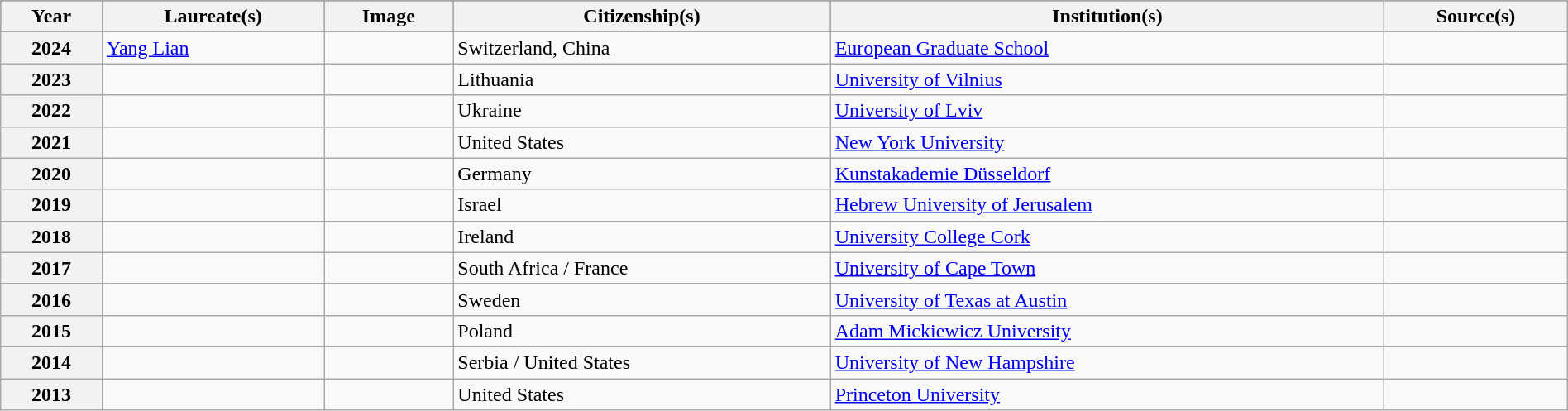<table class="wikitable sortable" width=100%>
<tr bgcolor="#505050">
<th>Year</th>
<th>Laureate(s)</th>
<th>Image</th>
<th>Citizenship(s)</th>
<th>Institution(s)</th>
<th>Source(s)</th>
</tr>
<tr>
<th scope=row>2024</th>
<td><a href='#'>Yang Lian</a></td>
<td></td>
<td>Switzerland, China</td>
<td><a href='#'>European Graduate School</a></td>
<td></td>
</tr>
<tr>
<th scope=row>2023</th>
<td></td>
<td></td>
<td>Lithuania</td>
<td><a href='#'>University of Vilnius</a></td>
<td></td>
</tr>
<tr>
<th scope=row>2022</th>
<td></td>
<td></td>
<td>Ukraine</td>
<td><a href='#'>University of Lviv</a></td>
<td></td>
</tr>
<tr>
<th scope=row>2021</th>
<td></td>
<td></td>
<td>United States</td>
<td><a href='#'>New York University</a></td>
<td></td>
</tr>
<tr>
<th scope=row>2020</th>
<td></td>
<td></td>
<td>Germany</td>
<td><a href='#'>Kunstakademie Düsseldorf</a></td>
<td></td>
</tr>
<tr>
<th scope=row>2019</th>
<td></td>
<td></td>
<td>Israel</td>
<td><a href='#'>Hebrew University of Jerusalem</a></td>
<td></td>
</tr>
<tr>
<th scope=row>2018</th>
<td></td>
<td></td>
<td>Ireland</td>
<td><a href='#'>University College Cork</a></td>
<td></td>
</tr>
<tr>
<th scope=row>2017</th>
<td></td>
<td></td>
<td>South Africa / France</td>
<td><a href='#'>University of Cape Town</a></td>
<td></td>
</tr>
<tr>
<th scope=row>2016</th>
<td></td>
<td></td>
<td>Sweden</td>
<td><a href='#'>University of Texas at Austin</a></td>
<td></td>
</tr>
<tr>
<th scope=row>2015</th>
<td></td>
<td></td>
<td>Poland</td>
<td><a href='#'>Adam Mickiewicz University</a></td>
<td></td>
</tr>
<tr>
<th scope=row>2014</th>
<td></td>
<td></td>
<td>Serbia / United States</td>
<td><a href='#'>University of New Hampshire</a></td>
<td></td>
</tr>
<tr>
<th scope=row>2013</th>
<td></td>
<td></td>
<td>United States</td>
<td><a href='#'>Princeton University</a></td>
<td></td>
</tr>
</table>
